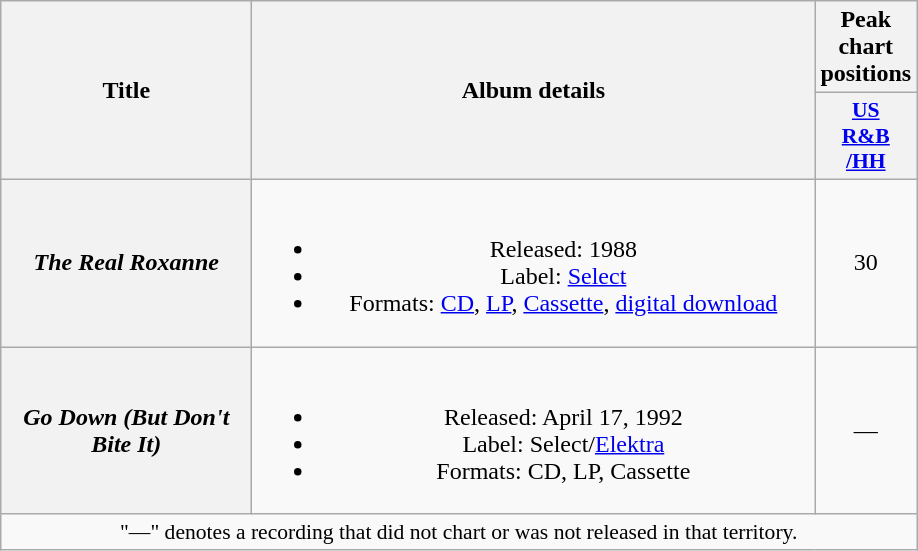<table class="wikitable plainrowheaders" style="text-align:center;" border="1">
<tr>
<th scope="col" rowspan="2" style="width:10em;">Title</th>
<th scope="col" rowspan="2" style="width:23em;">Album details</th>
<th scope="col" colspan="1">Peak chart positions</th>
</tr>
<tr>
<th scope="col" style="width:3em;font-size:90%;"><a href='#'>US<br>R&B<br>/HH</a><br></th>
</tr>
<tr>
<th scope="row"><em>The Real Roxanne</em></th>
<td><br><ul><li>Released: 1988</li><li>Label: <a href='#'>Select</a></li><li>Formats: <a href='#'>CD</a>, <a href='#'>LP</a>, <a href='#'>Cassette</a>, <a href='#'>digital download</a></li></ul></td>
<td>30</td>
</tr>
<tr>
<th scope="row"><em>Go Down (But Don't Bite It)</em></th>
<td><br><ul><li>Released: April 17, 1992</li><li>Label: Select/<a href='#'>Elektra</a></li><li>Formats: CD, LP, Cassette</li></ul></td>
<td>—</td>
</tr>
<tr>
<td colspan="15" style="font-size:90%">"—" denotes a recording that did not chart or was not released in that territory.</td>
</tr>
</table>
